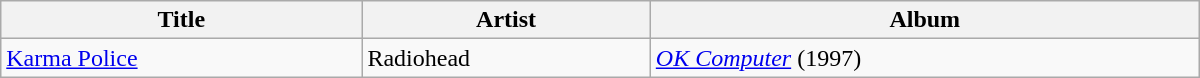<table class="wikitable" style="font-weight:bold; text-align:center; width:50em">
<tr>
<th>Title</th>
<th>Artist</th>
<th>Album</th>
</tr>
<tr style="font-weight:normal; text-align:left;">
<td><a href='#'>Karma Police</a></td>
<td>Radiohead</td>
<td><a href='#'><em>OK Computer</em></a> (1997)</td>
</tr>
</table>
